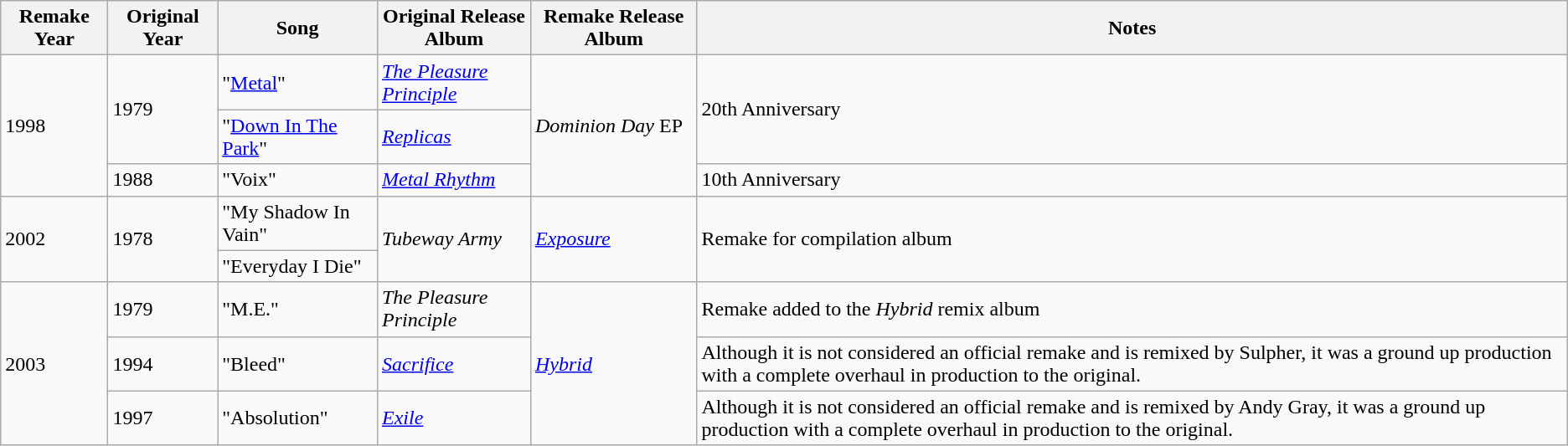<table class="wikitable">
<tr>
<th>Remake Year</th>
<th>Original Year</th>
<th>Song</th>
<th>Original Release<br>Album</th>
<th>Remake Release Album</th>
<th>Notes</th>
</tr>
<tr>
<td rowspan="3">1998</td>
<td rowspan="2">1979</td>
<td>"<a href='#'>Metal</a>"</td>
<td><a href='#'><em>The Pleasure Principle</em></a></td>
<td rowspan="3"><em>Dominion Day</em> EP</td>
<td rowspan="2">20th Anniversary</td>
</tr>
<tr>
<td>"<a href='#'>Down In The Park</a>"</td>
<td><a href='#'><em>Replicas</em></a></td>
</tr>
<tr>
<td>1988</td>
<td>"Voix"</td>
<td><em><a href='#'>Metal Rhythm</a></em></td>
<td>10th Anniversary</td>
</tr>
<tr>
<td rowspan="2">2002</td>
<td rowspan="2">1978</td>
<td>"My Shadow In Vain"</td>
<td rowspan="2"><em>Tubeway Army</em></td>
<td rowspan="2"><a href='#'><em>Exposure</em></a></td>
<td rowspan="2">Remake for compilation album</td>
</tr>
<tr>
<td>"Everyday I Die"</td>
</tr>
<tr>
<td rowspan="3">2003</td>
<td>1979</td>
<td>"M.E."</td>
<td><em>The Pleasure Principle</em></td>
<td rowspan="3"><a href='#'><em>Hybrid</em></a></td>
<td>Remake added to the <em>Hybrid</em> remix album</td>
</tr>
<tr>
<td>1994</td>
<td>"Bleed"</td>
<td><em><a href='#'>Sacrifice</a></em></td>
<td>Although it is not considered an official remake and is remixed by Sulpher, it was a ground up production with a complete overhaul in production to the original.</td>
</tr>
<tr>
<td>1997</td>
<td>"Absolution"</td>
<td><em><a href='#'>Exile</a></em></td>
<td>Although it is not considered an official remake and is remixed by Andy Gray, it was a ground up production with a complete overhaul in production to the original.</td>
</tr>
</table>
